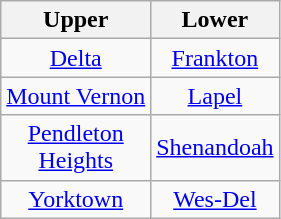<table class="wikitable" style="text-align:center;">
<tr>
<th>Upper</th>
<th>Lower</th>
</tr>
<tr>
<td><a href='#'>Delta</a></td>
<td><a href='#'>Frankton</a></td>
</tr>
<tr>
<td><a href='#'>Mount Vernon</a></td>
<td><a href='#'>Lapel</a></td>
</tr>
<tr>
<td><a href='#'>Pendleton <br> Heights</a></td>
<td><a href='#'>Shenandoah</a></td>
</tr>
<tr>
<td><a href='#'>Yorktown</a></td>
<td><a href='#'>Wes-Del</a></td>
</tr>
</table>
